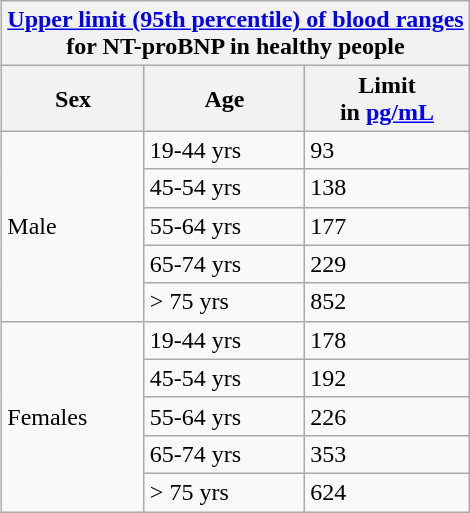<table class="wikitable" align="right">
<tr>
<th colspan=4><strong><a href='#'>Upper limit (95th percentile) of blood ranges</a><br> for NT-proBNP in healthy people</strong></th>
</tr>
<tr>
<th>Sex</th>
<th>Age</th>
<th>Limit <br>in <a href='#'>pg/mL</a></th>
</tr>
<tr>
<td rowspan=5>Male</td>
<td>19-44 yrs</td>
<td>93</td>
</tr>
<tr>
<td>45-54 yrs</td>
<td>138</td>
</tr>
<tr>
<td>55-64 yrs</td>
<td>177</td>
</tr>
<tr>
<td>65-74 yrs</td>
<td>229</td>
</tr>
<tr>
<td>> 75 yrs</td>
<td>852</td>
</tr>
<tr>
<td rowspan=5>Females</td>
<td>19-44 yrs</td>
<td>178</td>
</tr>
<tr>
<td>45-54 yrs</td>
<td>192</td>
</tr>
<tr>
<td>55-64 yrs</td>
<td>226</td>
</tr>
<tr>
<td>65-74 yrs</td>
<td>353</td>
</tr>
<tr>
<td>> 75 yrs</td>
<td>624</td>
</tr>
</table>
